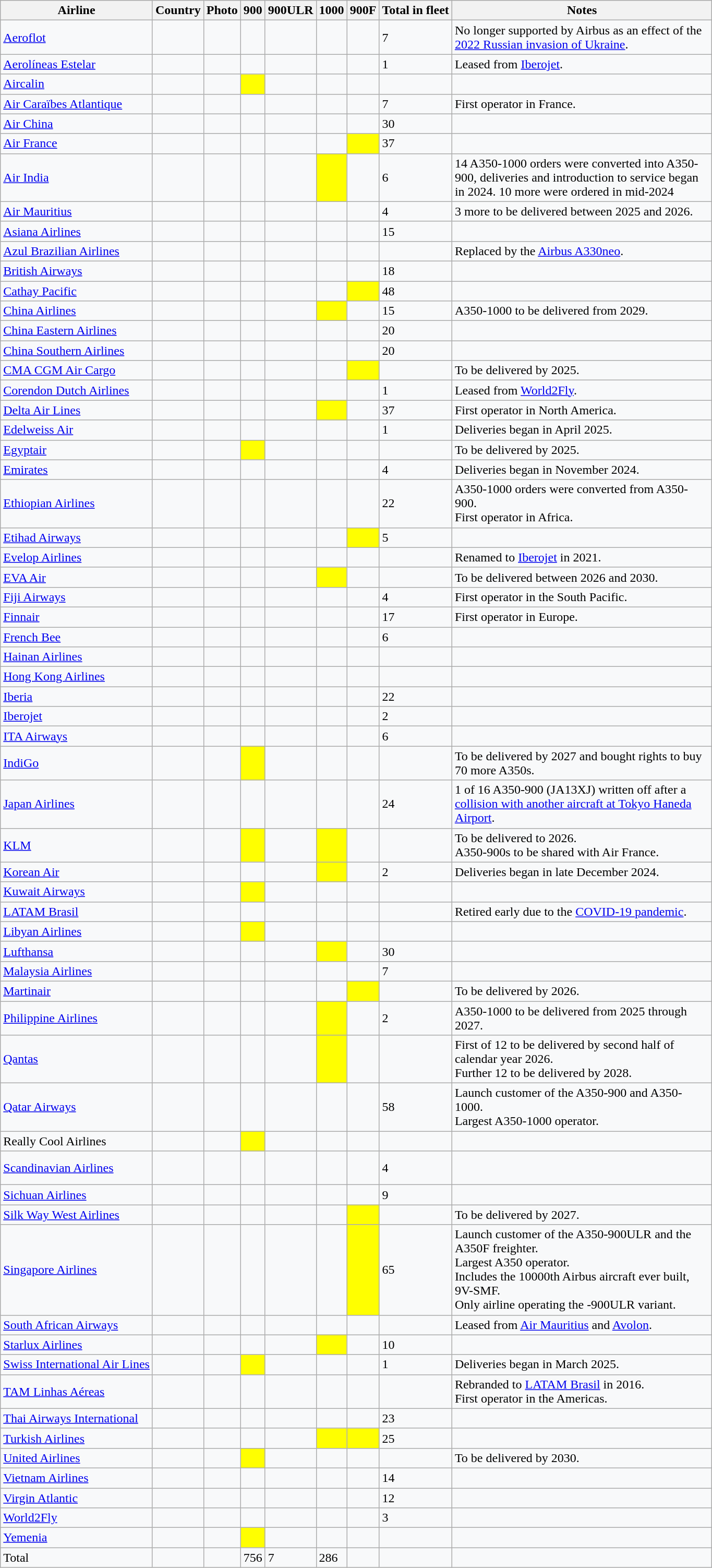<table class="wikitable sortable sticky-header sort-under" style="background:#f8f9faff;">
<tr>
<th>Airline</th>
<th>Country</th>
<th class="unsortable">Photo</th>
<th>900</th>
<th>900ULR</th>
<th>1000</th>
<th>900F</th>
<th>Total in fleet</th>
<th style="width:325px">Notes</th>
</tr>
<tr>
<td><a href='#'>Aeroflot</a></td>
<td></td>
<td></td>
<td></td>
<td></td>
<td></td>
<td></td>
<td>7</td>
<td>No longer supported by Airbus as an effect of the <a href='#'>2022 Russian invasion of Ukraine</a>.</td>
</tr>
<tr>
<td><a href='#'>Aerolíneas Estelar</a></td>
<td></td>
<td></td>
<td></td>
<td></td>
<td></td>
<td></td>
<td>1</td>
<td>Leased from <a href='#'>Iberojet</a>.</td>
</tr>
<tr>
<td><a href='#'>Aircalin</a></td>
<td></td>
<td></td>
<td style="background:Yellow;"></td>
<td></td>
<td></td>
<td></td>
<td></td>
<td></td>
</tr>
<tr>
<td><a href='#'>Air Caraïbes Atlantique</a></td>
<td></td>
<td></td>
<td></td>
<td></td>
<td></td>
<td></td>
<td>7</td>
<td>First operator in France.</td>
</tr>
<tr>
<td><a href='#'>Air China</a></td>
<td></td>
<td></td>
<td></td>
<td></td>
<td></td>
<td></td>
<td>30</td>
<td></td>
</tr>
<tr>
<td><a href='#'>Air France</a></td>
<td></td>
<td></td>
<td></td>
<td></td>
<td></td>
<td style="background:yellow;"></td>
<td>37</td>
<td></td>
</tr>
<tr>
<td><a href='#'>Air India</a></td>
<td></td>
<td></td>
<td></td>
<td></td>
<td style="background:yellow;"></td>
<td></td>
<td>6</td>
<td>14 A350-1000 orders were converted into A350-900, deliveries and introduction to service began in 2024. 10 more were ordered in mid-2024</td>
</tr>
<tr>
<td><a href='#'>Air Mauritius</a></td>
<td></td>
<td></td>
<td></td>
<td></td>
<td></td>
<td></td>
<td>4</td>
<td>3 more to be delivered between 2025 and 2026.</td>
</tr>
<tr>
<td><a href='#'>Asiana Airlines</a></td>
<td></td>
<td></td>
<td></td>
<td></td>
<td></td>
<td></td>
<td>15</td>
<td></td>
</tr>
<tr>
<td><a href='#'>Azul Brazilian Airlines</a></td>
<td></td>
<td></td>
<td></td>
<td></td>
<td></td>
<td></td>
<td></td>
<td>Replaced by the <a href='#'>Airbus A330neo</a>.</td>
</tr>
<tr>
<td><a href='#'>British Airways</a></td>
<td></td>
<td></td>
<td></td>
<td></td>
<td></td>
<td></td>
<td>18</td>
<td></td>
</tr>
<tr>
<td><a href='#'>Cathay Pacific</a></td>
<td></td>
<td></td>
<td></td>
<td></td>
<td></td>
<td style="background:yellow;"></td>
<td>48</td>
<td></td>
</tr>
<tr>
<td><a href='#'>China Airlines</a></td>
<td></td>
<td></td>
<td></td>
<td></td>
<td style="background:yellow;"></td>
<td></td>
<td>15</td>
<td>A350-1000 to be delivered from 2029.</td>
</tr>
<tr>
<td><a href='#'>China Eastern Airlines</a></td>
<td></td>
<td></td>
<td></td>
<td></td>
<td></td>
<td></td>
<td>20</td>
<td></td>
</tr>
<tr>
<td><a href='#'>China Southern Airlines</a></td>
<td></td>
<td></td>
<td></td>
<td></td>
<td></td>
<td></td>
<td>20</td>
<td></td>
</tr>
<tr>
<td><a href='#'>CMA CGM Air Cargo</a></td>
<td></td>
<td></td>
<td></td>
<td></td>
<td></td>
<td style="background:yellow;"></td>
<td></td>
<td>To be delivered by 2025.</td>
</tr>
<tr>
<td><a href='#'>Corendon Dutch Airlines</a></td>
<td></td>
<td></td>
<td></td>
<td></td>
<td></td>
<td></td>
<td>1</td>
<td>Leased from <a href='#'>World2Fly</a>.</td>
</tr>
<tr>
<td><a href='#'>Delta Air Lines</a></td>
<td></td>
<td></td>
<td></td>
<td></td>
<td style="background:yellow;"></td>
<td></td>
<td>37</td>
<td>First operator in North America.</td>
</tr>
<tr>
<td><a href='#'>Edelweiss Air</a></td>
<td></td>
<td></td>
<td></td>
<td></td>
<td></td>
<td></td>
<td>1</td>
<td>Deliveries began in April 2025. </td>
</tr>
<tr>
<td><a href='#'>Egyptair</a></td>
<td></td>
<td></td>
<td style="background:yellow;"></td>
<td></td>
<td></td>
<td></td>
<td></td>
<td>To be delivered by 2025.</td>
</tr>
<tr>
<td><a href='#'>Emirates</a></td>
<td></td>
<td></td>
<td></td>
<td></td>
<td></td>
<td></td>
<td>4</td>
<td>Deliveries began in November 2024.</td>
</tr>
<tr>
<td><a href='#'>Ethiopian Airlines</a></td>
<td></td>
<td></td>
<td></td>
<td></td>
<td></td>
<td></td>
<td>22</td>
<td>A350-1000 orders were converted from A350-900.<br>First operator in Africa.</td>
</tr>
<tr>
<td><a href='#'>Etihad Airways</a></td>
<td></td>
<td></td>
<td></td>
<td></td>
<td></td>
<td style="background:yellow;"></td>
<td>5</td>
<td></td>
</tr>
<tr>
<td><a href='#'>Evelop Airlines</a></td>
<td></td>
<td></td>
<td></td>
<td></td>
<td></td>
<td></td>
<td></td>
<td>Renamed to <a href='#'>Iberojet</a> in 2021.</td>
</tr>
<tr>
<td><a href='#'>EVA Air</a></td>
<td></td>
<td></td>
<td></td>
<td></td>
<td style="background:yellow;"></td>
<td></td>
<td></td>
<td>To be delivered between 2026 and 2030.</td>
</tr>
<tr>
<td><a href='#'>Fiji Airways</a></td>
<td></td>
<td></td>
<td></td>
<td></td>
<td></td>
<td></td>
<td>4</td>
<td>First operator in the South Pacific.</td>
</tr>
<tr>
<td><a href='#'>Finnair</a></td>
<td></td>
<td></td>
<td></td>
<td></td>
<td></td>
<td></td>
<td>17</td>
<td>First operator in Europe.</td>
</tr>
<tr>
<td><a href='#'>French Bee</a></td>
<td></td>
<td></td>
<td></td>
<td></td>
<td></td>
<td></td>
<td>6</td>
<td></td>
</tr>
<tr>
<td><a href='#'>Hainan Airlines</a></td>
<td></td>
<td></td>
<td></td>
<td></td>
<td></td>
<td></td>
<td></td>
<td></td>
</tr>
<tr>
<td><a href='#'>Hong Kong Airlines</a></td>
<td></td>
<td></td>
<td></td>
<td></td>
<td></td>
<td></td>
<td></td>
<td></td>
</tr>
<tr>
<td><a href='#'>Iberia</a></td>
<td></td>
<td></td>
<td></td>
<td></td>
<td></td>
<td></td>
<td>22</td>
<td></td>
</tr>
<tr>
<td><a href='#'>Iberojet</a></td>
<td></td>
<td></td>
<td></td>
<td></td>
<td></td>
<td></td>
<td>2</td>
<td></td>
</tr>
<tr>
<td><a href='#'>ITA Airways</a></td>
<td></td>
<td></td>
<td></td>
<td></td>
<td></td>
<td></td>
<td>6</td>
<td></td>
</tr>
<tr>
<td><a href='#'>IndiGo</a></td>
<td></td>
<td></td>
<td style="background:yellow;"></td>
<td></td>
<td></td>
<td></td>
<td></td>
<td>To be delivered by 2027 and bought rights to buy 70 more A350s.</td>
</tr>
<tr>
<td><a href='#'>Japan Airlines</a></td>
<td></td>
<td></td>
<td></td>
<td></td>
<td></td>
<td></td>
<td>24</td>
<td>1 of 16 A350-900 (JA13XJ) written off after a <a href='#'>collision with another aircraft at Tokyo Haneda Airport</a>.</td>
</tr>
<tr>
<td><a href='#'>KLM</a></td>
<td></td>
<td></td>
<td style="background:yellow;"></td>
<td></td>
<td style="background:yellow;"></td>
<td></td>
<td></td>
<td>To be delivered to 2026.<br>A350-900s to be shared with Air France.</td>
</tr>
<tr>
<td><a href='#'>Korean Air</a></td>
<td></td>
<td></td>
<td></td>
<td></td>
<td style="background:yellow;"></td>
<td></td>
<td>2</td>
<td>Deliveries began in late December 2024.</td>
</tr>
<tr>
<td><a href='#'>Kuwait Airways</a></td>
<td></td>
<td></td>
<td style="background:yellow;"></td>
<td></td>
<td></td>
<td></td>
<td></td>
<td></td>
</tr>
<tr>
<td><a href='#'>LATAM Brasil</a></td>
<td></td>
<td></td>
<td></td>
<td></td>
<td></td>
<td></td>
<td></td>
<td>Retired early due to the <a href='#'>COVID-19 pandemic</a>.</td>
</tr>
<tr>
<td><a href='#'>Libyan Airlines</a></td>
<td></td>
<td></td>
<td style="background:yellow;"></td>
<td></td>
<td></td>
<td></td>
<td></td>
<td></td>
</tr>
<tr>
<td><a href='#'>Lufthansa</a></td>
<td></td>
<td></td>
<td></td>
<td></td>
<td style="background:yellow;"></td>
<td></td>
<td>30</td>
<td></td>
</tr>
<tr>
<td><a href='#'>Malaysia Airlines</a></td>
<td></td>
<td></td>
<td></td>
<td></td>
<td></td>
<td></td>
<td>7</td>
<td></td>
</tr>
<tr>
<td><a href='#'>Martinair</a></td>
<td></td>
<td></td>
<td></td>
<td></td>
<td></td>
<td style="background:yellow;"></td>
<td></td>
<td>To be delivered by 2026.</td>
</tr>
<tr>
<td><a href='#'>Philippine Airlines</a></td>
<td></td>
<td></td>
<td></td>
<td></td>
<td style="background:yellow;"></td>
<td></td>
<td>2</td>
<td>A350-1000 to be delivered from 2025 through 2027.</td>
</tr>
<tr>
<td><a href='#'>Qantas</a></td>
<td></td>
<td></td>
<td></td>
<td></td>
<td style="background:yellow"></td>
<td></td>
<td></td>
<td>First of 12 to be delivered by second half of calendar year 2026.<br>Further 12 to be delivered by 2028.</td>
</tr>
<tr>
<td><a href='#'>Qatar Airways</a></td>
<td></td>
<td></td>
<td></td>
<td></td>
<td></td>
<td></td>
<td>58</td>
<td>Launch customer of the A350-900 and A350-1000.<br>Largest A350-1000 operator.</td>
</tr>
<tr>
<td>Really Cool Airlines</td>
<td></td>
<td></td>
<td style="background:yellow;"></td>
<td></td>
<td></td>
<td></td>
<td></td>
<td></td>
</tr>
<tr>
<td><a href='#'>Scandinavian Airlines</a></td>
<td><br><br></td>
<td></td>
<td></td>
<td></td>
<td></td>
<td></td>
<td>4</td>
<td></td>
</tr>
<tr>
<td><a href='#'>Sichuan Airlines</a></td>
<td></td>
<td></td>
<td></td>
<td></td>
<td></td>
<td></td>
<td>9</td>
<td></td>
</tr>
<tr>
<td><a href='#'>Silk Way West Airlines</a></td>
<td></td>
<td></td>
<td></td>
<td></td>
<td></td>
<td style="background:yellow"></td>
<td></td>
<td>To be delivered by 2027.</td>
</tr>
<tr>
<td><a href='#'>Singapore Airlines</a></td>
<td></td>
<td></td>
<td></td>
<td></td>
<td></td>
<td style="background:yellow;"></td>
<td>65</td>
<td>Launch customer of the A350-900ULR and the A350F freighter.<br>Largest A350 operator.<br>Includes the 10000th Airbus aircraft ever built, 9V-SMF.<br>Only airline operating the -900ULR variant.</td>
</tr>
<tr>
<td><a href='#'>South African Airways</a></td>
<td></td>
<td></td>
<td></td>
<td></td>
<td></td>
<td></td>
<td></td>
<td>Leased from <a href='#'>Air Mauritius</a> and <a href='#'>Avolon</a>.</td>
</tr>
<tr>
<td><a href='#'>Starlux Airlines</a></td>
<td></td>
<td></td>
<td></td>
<td></td>
<td style="background:yellow;"></td>
<td></td>
<td>10</td>
<td></td>
</tr>
<tr>
<td><a href='#'>Swiss International Air Lines</a></td>
<td></td>
<td></td>
<td style="background:yellow;"></td>
<td></td>
<td></td>
<td></td>
<td>1</td>
<td>Deliveries began in March 2025.</td>
</tr>
<tr>
<td><a href='#'>TAM Linhas Aéreas</a></td>
<td></td>
<td></td>
<td></td>
<td></td>
<td></td>
<td></td>
<td></td>
<td>Rebranded to <a href='#'>LATAM Brasil</a> in 2016.<br>First operator in the Americas.</td>
</tr>
<tr>
<td><a href='#'>Thai Airways International</a></td>
<td></td>
<td></td>
<td></td>
<td></td>
<td></td>
<td></td>
<td>23</td>
<td></td>
</tr>
<tr>
<td><a href='#'>Turkish Airlines</a></td>
<td></td>
<td></td>
<td></td>
<td></td>
<td style="background:yellow;"></td>
<td style="background:yellow;"></td>
<td>25</td>
<td></td>
</tr>
<tr>
<td><a href='#'>United Airlines</a></td>
<td></td>
<td></td>
<td style="background:yellow;"></td>
<td></td>
<td></td>
<td></td>
<td></td>
<td>To be delivered by 2030.</td>
</tr>
<tr>
<td><a href='#'>Vietnam Airlines</a></td>
<td></td>
<td></td>
<td></td>
<td></td>
<td></td>
<td></td>
<td>14</td>
<td></td>
</tr>
<tr>
<td><a href='#'>Virgin Atlantic</a></td>
<td></td>
<td></td>
<td></td>
<td></td>
<td></td>
<td></td>
<td>12</td>
<td></td>
</tr>
<tr>
<td><a href='#'>World2Fly</a></td>
<td></td>
<td></td>
<td></td>
<td></td>
<td></td>
<td></td>
<td>3</td>
<td></td>
</tr>
<tr>
<td><a href='#'>Yemenia</a></td>
<td></td>
<td></td>
<td style="background:yellow;"></td>
<td></td>
<td></td>
<td></td>
<td></td>
<td></td>
</tr>
<tr>
<td>Total</td>
<td></td>
<td></td>
<td>756</td>
<td>7</td>
<td>286</td>
<td></td>
<td></td>
<td></td>
</tr>
</table>
